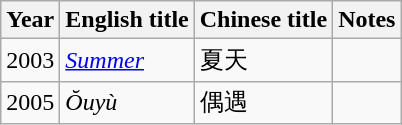<table class="wikitable sortable">
<tr>
<th>Year</th>
<th>English title</th>
<th>Chinese title</th>
<th>Notes</th>
</tr>
<tr>
<td>2003</td>
<td><em><a href='#'>Summer</a></em></td>
<td>夏天</td>
<td></td>
</tr>
<tr>
<td>2005</td>
<td><em>Ŏuyù</em></td>
<td>偶遇</td>
<td></td>
</tr>
</table>
